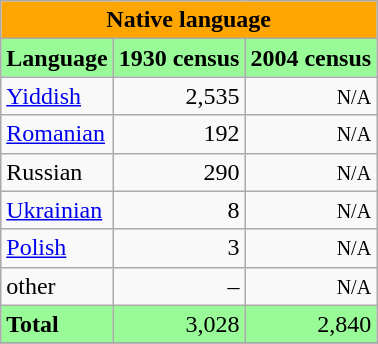<table class="wikitable">
<tr ---->
<td colspan="3" align="center" bgcolor="#FFA500"><strong>Native language</strong></td>
</tr>
<tr ---->
<td align="center" bgcolor="#98FB98"><strong>Language</strong></td>
<td align="center" bgcolor="#98FB98"><strong>1930 census</strong></td>
<td align="center" bgcolor="#98FB98"><strong>2004 census</strong></td>
</tr>
<tr ---->
<td align=left><a href='#'>Yiddish</a></td>
<td align=right>2,535</td>
<td align=right><small>N/A</small></td>
</tr>
<tr ---->
<td align=left><a href='#'>Romanian</a></td>
<td align=right>192</td>
<td align=right><small>N/A</small></td>
</tr>
<tr ---->
<td align=left>Russian</td>
<td align=right>290</td>
<td align=right><small>N/A</small></td>
</tr>
<tr ---->
<td align=left><a href='#'>Ukrainian</a></td>
<td align=right>8</td>
<td align=right><small>N/A</small></td>
</tr>
<tr ---->
<td align=left><a href='#'>Polish</a></td>
<td align=right>3</td>
<td align=right><small>N/A</small></td>
</tr>
<tr ---->
<td align=left>other</td>
<td align=right>–</td>
<td align=right><small>N/A</small></td>
</tr>
<tr ---->
<td align=left bgcolor="#98FB98"><strong>Total</strong></td>
<td align=right bgcolor="#98FB98">3,028</td>
<td align=right bgcolor="#98FB98">2,840</td>
</tr>
<tr ---->
</tr>
</table>
